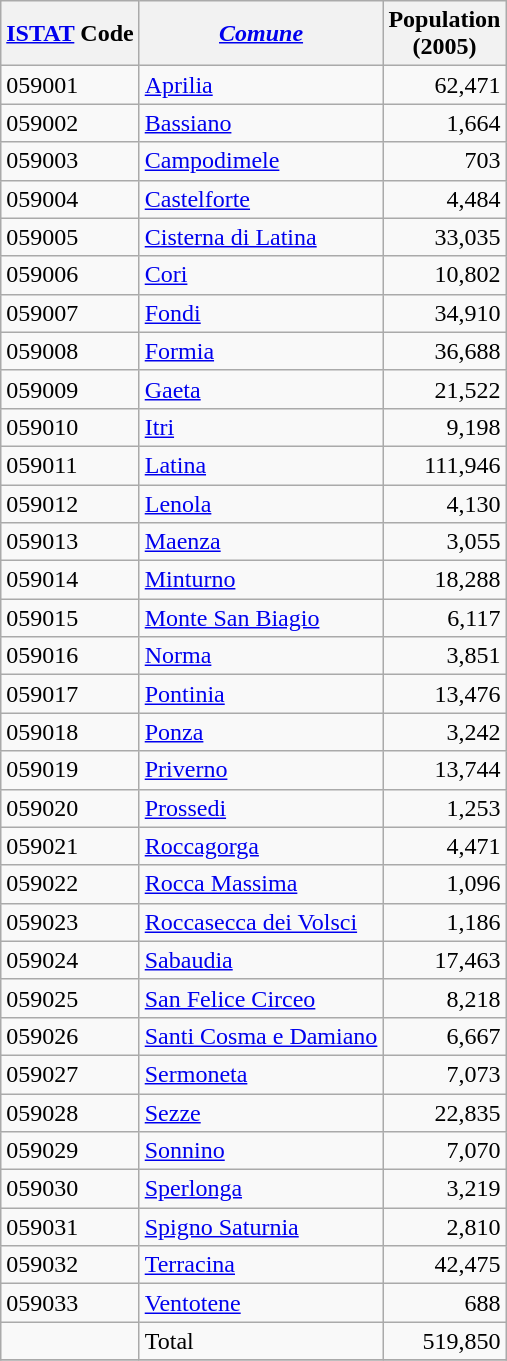<table class="wikitable sortable">
<tr>
<th><a href='#'>ISTAT</a> Code</th>
<th><em><a href='#'>Comune</a></em></th>
<th>Population <br>(2005)</th>
</tr>
<tr>
<td>059001</td>
<td><a href='#'>Aprilia</a></td>
<td align="right">62,471</td>
</tr>
<tr>
<td>059002</td>
<td><a href='#'>Bassiano</a></td>
<td align="right">1,664</td>
</tr>
<tr>
<td>059003</td>
<td><a href='#'>Campodimele</a></td>
<td align="right">703</td>
</tr>
<tr>
<td>059004</td>
<td><a href='#'>Castelforte</a></td>
<td align="right">4,484</td>
</tr>
<tr>
<td>059005</td>
<td><a href='#'>Cisterna di Latina</a></td>
<td align="right">33,035</td>
</tr>
<tr>
<td>059006</td>
<td><a href='#'>Cori</a></td>
<td align="right">10,802</td>
</tr>
<tr>
<td>059007</td>
<td><a href='#'>Fondi</a></td>
<td align="right">34,910</td>
</tr>
<tr>
<td>059008</td>
<td><a href='#'>Formia</a></td>
<td align="right">36,688</td>
</tr>
<tr>
<td>059009</td>
<td><a href='#'>Gaeta</a></td>
<td align="right">21,522</td>
</tr>
<tr>
<td>059010</td>
<td><a href='#'>Itri</a></td>
<td align="right">9,198</td>
</tr>
<tr>
<td>059011</td>
<td><a href='#'>Latina</a></td>
<td align="right">111,946</td>
</tr>
<tr>
<td>059012</td>
<td><a href='#'>Lenola</a></td>
<td align="right">4,130</td>
</tr>
<tr>
<td>059013</td>
<td><a href='#'>Maenza</a></td>
<td align="right">3,055</td>
</tr>
<tr>
<td>059014</td>
<td><a href='#'>Minturno</a></td>
<td align="right">18,288</td>
</tr>
<tr>
<td>059015</td>
<td><a href='#'>Monte San Biagio</a></td>
<td align="right">6,117</td>
</tr>
<tr>
<td>059016</td>
<td><a href='#'>Norma</a></td>
<td align="right">3,851</td>
</tr>
<tr>
<td>059017</td>
<td><a href='#'>Pontinia</a></td>
<td align="right">13,476</td>
</tr>
<tr>
<td>059018</td>
<td><a href='#'>Ponza</a></td>
<td align="right">3,242</td>
</tr>
<tr>
<td>059019</td>
<td><a href='#'>Priverno</a></td>
<td align="right">13,744</td>
</tr>
<tr>
<td>059020</td>
<td><a href='#'>Prossedi</a></td>
<td align="right">1,253</td>
</tr>
<tr>
<td>059021</td>
<td><a href='#'>Roccagorga</a></td>
<td align="right">4,471</td>
</tr>
<tr>
<td>059022</td>
<td><a href='#'>Rocca Massima</a></td>
<td align="right">1,096</td>
</tr>
<tr>
<td>059023</td>
<td><a href='#'>Roccasecca dei Volsci</a></td>
<td align="right">1,186</td>
</tr>
<tr>
<td>059024</td>
<td><a href='#'>Sabaudia</a></td>
<td align="right">17,463</td>
</tr>
<tr>
<td>059025</td>
<td><a href='#'>San Felice Circeo</a></td>
<td align="right">8,218</td>
</tr>
<tr>
<td>059026</td>
<td><a href='#'>Santi Cosma e Damiano</a></td>
<td align="right">6,667</td>
</tr>
<tr>
<td>059027</td>
<td><a href='#'>Sermoneta</a></td>
<td align="right">7,073</td>
</tr>
<tr>
<td>059028</td>
<td><a href='#'>Sezze</a></td>
<td align="right">22,835</td>
</tr>
<tr>
<td>059029</td>
<td><a href='#'>Sonnino</a></td>
<td align="right">7,070</td>
</tr>
<tr>
<td>059030</td>
<td><a href='#'>Sperlonga</a></td>
<td align="right">3,219</td>
</tr>
<tr>
<td>059031</td>
<td><a href='#'>Spigno Saturnia</a></td>
<td align="right">2,810</td>
</tr>
<tr>
<td>059032</td>
<td><a href='#'>Terracina</a></td>
<td align="right">42,475</td>
</tr>
<tr>
<td>059033</td>
<td><a href='#'>Ventotene</a></td>
<td align="right">688</td>
</tr>
<tr>
<td></td>
<td>Total</td>
<td align="right">519,850</td>
</tr>
<tr>
</tr>
</table>
